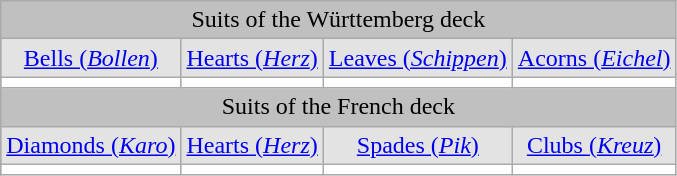<table class = "wikitable floatright" cellpadding="2" style="background: #c0c0c0; border-spacing: 1px;">
<tr align="center">
<td colspan="4">Suits of the Württemberg deck</td>
</tr>
<tr align="center">
<td style="background: #e3e3e3;"><a href='#'>Bells (<em>Bollen</em>)</a></td>
<td style="background: #e3e3e3;"><a href='#'>Hearts (<em>Herz</em>)</a></td>
<td style="background: #e3e3e3;"><a href='#'>Leaves (<em>Schippen</em>)</a></td>
<td style="background: #e3e3e3;"><a href='#'>Acorns (<em>Eichel</em>)</a></td>
</tr>
<tr align="center">
<td style="background: #ffffff;"></td>
<td style="background: #ffffff;"></td>
<td style="background: #ffffff;"></td>
<td style="background: #ffffff;"></td>
</tr>
<tr align="center">
<td colspan="4">Suits of the French deck</td>
</tr>
<tr align="center">
<td style="background: #e3e3e3;"><a href='#'>Diamonds (<em>Karo</em>)</a></td>
<td style="background: #e3e3e3;"><a href='#'>Hearts (<em>Herz</em>)</a></td>
<td style="background: #e3e3e3;"><a href='#'>Spades (<em>Pik</em>)</a></td>
<td style="background: #e3e3e3;"><a href='#'>Clubs (<em>Kreuz</em>)</a></td>
</tr>
<tr align="center">
<td style="background: #ffffff;"></td>
<td style="background: #ffffff;"></td>
<td style="background: #ffffff;"></td>
<td style="background: #ffffff;"></td>
</tr>
</table>
